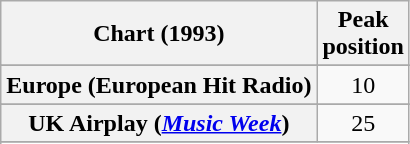<table class="wikitable sortable plainrowheaders" style="text-align:center">
<tr>
<th>Chart (1993)</th>
<th>Peak<br>position</th>
</tr>
<tr>
</tr>
<tr>
</tr>
<tr>
<th scope="row">Europe (European Hit Radio)</th>
<td>10</td>
</tr>
<tr>
</tr>
<tr>
</tr>
<tr>
</tr>
<tr>
<th scope="row">UK Airplay (<em><a href='#'>Music Week</a></em>)</th>
<td>25</td>
</tr>
<tr>
</tr>
<tr>
</tr>
</table>
